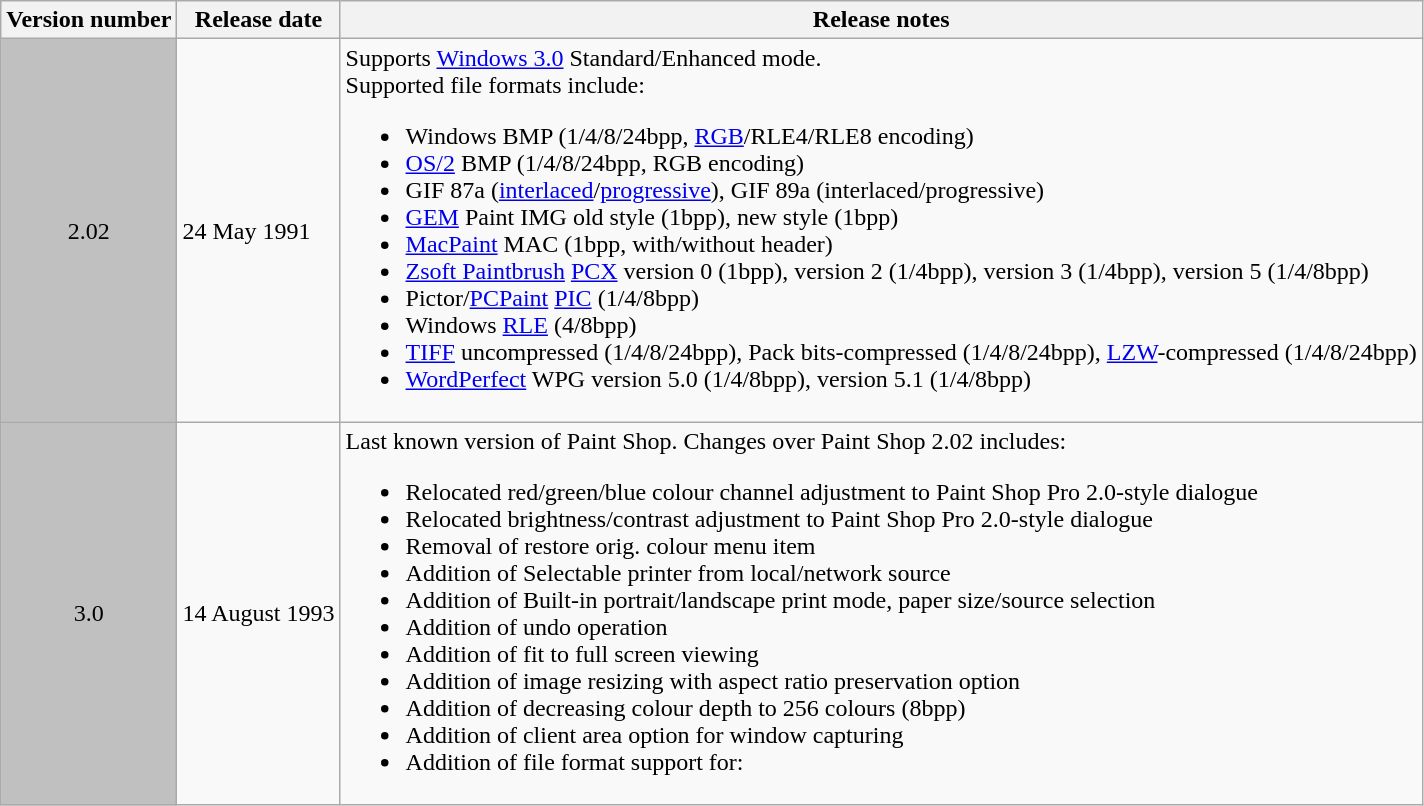<table class="wikitable sortable">
<tr>
<th>Version number</th>
<th>Release date</th>
<th class="unsortable">Release notes</th>
</tr>
<tr>
<td style="text-align:center; background:#c0c0c0">2.02</td>
<td>24 May 1991</td>
<td>Supports <a href='#'>Windows 3.0</a> Standard/Enhanced mode.<br>Supported file formats include:<ul><li>Windows BMP (1/4/8/24bpp, <a href='#'>RGB</a>/RLE4/RLE8 encoding)</li><li><a href='#'>OS/2</a> BMP (1/4/8/24bpp, RGB encoding)</li><li>GIF 87a (<a href='#'>interlaced</a>/<a href='#'>progressive</a>), GIF 89a (interlaced/progressive)</li><li><a href='#'>GEM</a> Paint IMG old style (1bpp), new style (1bpp)</li><li><a href='#'>MacPaint</a> MAC (1bpp, with/without header)</li><li><a href='#'>Zsoft Paintbrush</a> <a href='#'>PCX</a> version 0 (1bpp), version 2 (1/4bpp), version 3 (1/4bpp), version 5 (1/4/8bpp)</li><li>Pictor/<a href='#'>PCPaint</a> <a href='#'>PIC</a> (1/4/8bpp)</li><li>Windows <a href='#'>RLE</a> (4/8bpp)</li><li><a href='#'>TIFF</a> uncompressed (1/4/8/24bpp), Pack bits-compressed (1/4/8/24bpp), <a href='#'>LZW</a>-compressed (1/4/8/24bpp)</li><li><a href='#'>WordPerfect</a> WPG version 5.0 (1/4/8bpp), version 5.1 (1/4/8bpp)</li></ul></td>
</tr>
<tr>
<td style="text-align:center; background:#c0c0c0">3.0</td>
<td>14 August 1993</td>
<td>Last known version of Paint Shop. Changes over Paint Shop 2.02 includes:<br><ul><li>Relocated red/green/blue colour channel adjustment to Paint Shop Pro 2.0-style dialogue</li><li>Relocated brightness/contrast adjustment to Paint Shop Pro 2.0-style dialogue</li><li>Removal of restore orig. colour menu item</li><li>Addition of Selectable printer from local/network source</li><li>Addition of Built-in portrait/landscape print mode, paper size/source selection</li><li>Addition of undo operation</li><li>Addition of fit to full screen viewing</li><li>Addition of image resizing with aspect ratio preservation option</li><li>Addition of decreasing colour depth to 256 colours (8bpp)</li><li>Addition of client area option for window capturing</li><li>Addition of file format support for:</li></ul></td>
</tr>
</table>
